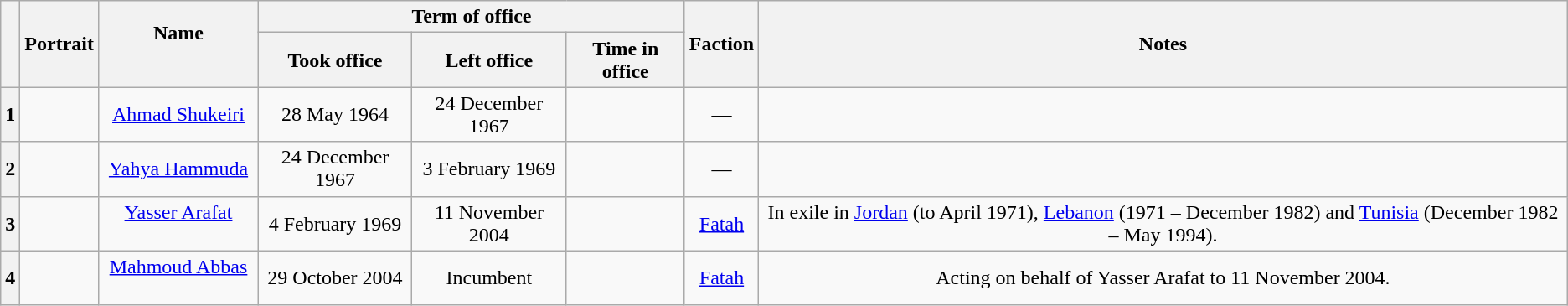<table class="wikitable" style="text-align:center">
<tr>
<th rowspan=2></th>
<th rowspan=2>Portrait</th>
<th rowspan=2 width=120>Name<br><br></th>
<th colspan=3>Term of office</th>
<th rowspan=2>Faction</th>
<th rowspan=2>Notes</th>
</tr>
<tr>
<th>Took office</th>
<th>Left office</th>
<th>Time in office</th>
</tr>
<tr>
<th>1</th>
<td></td>
<td><a href='#'>Ahmad Shukeiri</a><br></td>
<td>28 May 1964</td>
<td>24 December 1967</td>
<td></td>
<td>—</td>
<td></td>
</tr>
<tr>
<th>2</th>
<td></td>
<td><a href='#'>Yahya Hammuda</a><br></td>
<td>24 December 1967</td>
<td>3 February 1969</td>
<td></td>
<td>—</td>
<td></td>
</tr>
<tr>
<th>3</th>
<td></td>
<td><a href='#'>Yasser Arafat</a><br><br></td>
<td>4 February 1969</td>
<td>11 November 2004<br></td>
<td></td>
<td><a href='#'>Fatah</a></td>
<td>In exile in <a href='#'>Jordan</a> (to April 1971), <a href='#'>Lebanon</a> (1971 – December 1982) and <a href='#'>Tunisia</a> (December 1982 – May 1994).</td>
</tr>
<tr>
<th>4</th>
<td></td>
<td><a href='#'>Mahmoud Abbas</a><br><br></td>
<td>29 October 2004</td>
<td>Incumbent</td>
<td></td>
<td><a href='#'>Fatah</a></td>
<td>Acting on behalf of Yasser Arafat to 11 November 2004.</td>
</tr>
</table>
